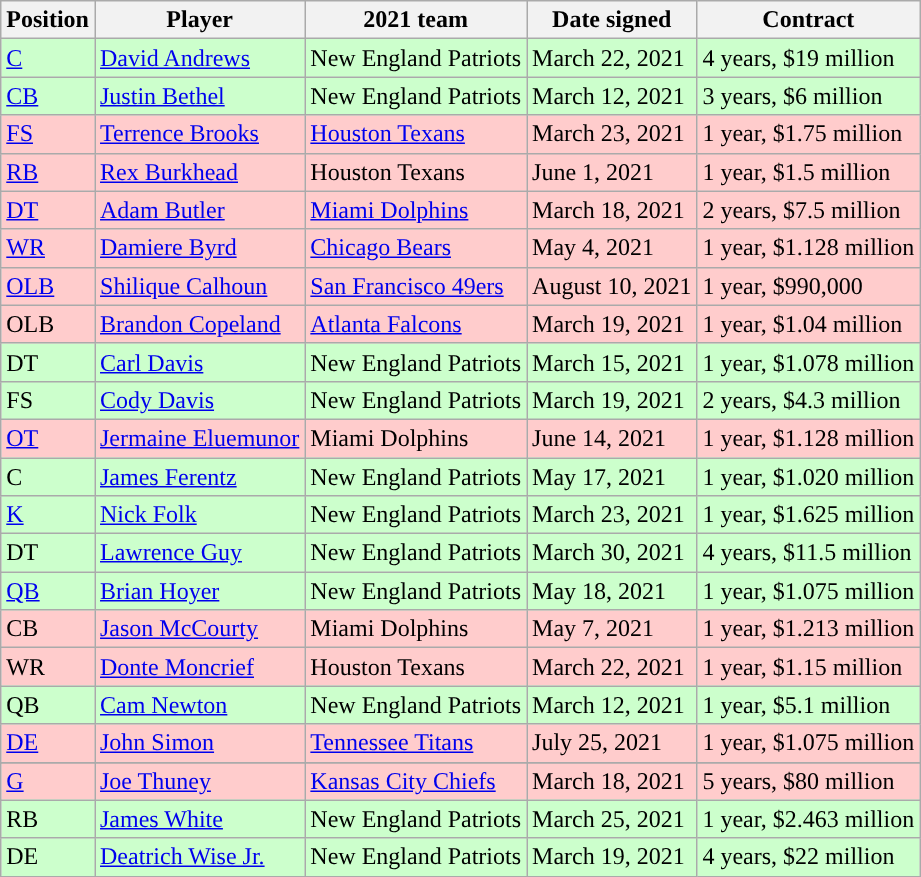<table class="wikitable">
<tr>
<th>Position</th>
<th>Player</th>
<th>2021 team</th>
<th>Date signed</th>
<th>Contract</th>
</tr>
<tr style="background:#cfc;">
<td><a href='#'>C</a></td>
<td><a href='#'>David Andrews</a></td>
<td>New England Patriots</td>
<td>March 22, 2021</td>
<td>4 years, $19 million</td>
</tr>
<tr style="background:#cfc;">
<td><a href='#'>CB</a></td>
<td><a href='#'>Justin Bethel</a></td>
<td>New England Patriots</td>
<td>March 12, 2021</td>
<td>3 years, $6 million</td>
</tr>
<tr style="background:#fcc">
<td><a href='#'>FS</a></td>
<td><a href='#'>Terrence Brooks</a></td>
<td><a href='#'>Houston Texans</a></td>
<td>March 23, 2021</td>
<td>1 year, $1.75 million</td>
</tr>
<tr style="background:#fcc">
<td><a href='#'>RB</a></td>
<td><a href='#'>Rex Burkhead</a></td>
<td>Houston Texans</td>
<td>June 1, 2021</td>
<td>1 year, $1.5 million</td>
</tr>
<tr style="background:#fcc">
<td><a href='#'>DT</a></td>
<td><a href='#'>Adam Butler</a></td>
<td><a href='#'>Miami Dolphins</a></td>
<td>March 18, 2021</td>
<td>2 years, $7.5 million</td>
</tr>
<tr style="background:#fcc">
<td><a href='#'>WR</a></td>
<td><a href='#'>Damiere Byrd</a></td>
<td><a href='#'>Chicago Bears</a></td>
<td>May 4, 2021</td>
<td>1 year, $1.128 million</td>
</tr>
<tr style="background:#fcc">
<td><a href='#'>OLB</a></td>
<td><a href='#'>Shilique Calhoun</a></td>
<td><a href='#'>San Francisco 49ers</a></td>
<td>August 10, 2021</td>
<td>1 year, $990,000</td>
</tr>
<tr style="background:#fcc;">
<td>OLB</td>
<td><a href='#'>Brandon Copeland</a></td>
<td><a href='#'>Atlanta Falcons</a></td>
<td>March 19, 2021</td>
<td>1 year, $1.04 million</td>
</tr>
<tr style="background:#cfc;">
<td>DT</td>
<td><a href='#'>Carl Davis</a></td>
<td>New England Patriots</td>
<td>March 15, 2021</td>
<td>1 year, $1.078 million</td>
</tr>
<tr style="background:#cfc;">
<td>FS</td>
<td><a href='#'>Cody Davis</a></td>
<td>New England Patriots</td>
<td>March 19, 2021</td>
<td>2 years, $4.3 million</td>
</tr>
<tr style="background:#fcc">
<td><a href='#'>OT</a></td>
<td><a href='#'>Jermaine Eluemunor</a></td>
<td>Miami Dolphins</td>
<td>June 14, 2021</td>
<td>1 year, $1.128 million</td>
</tr>
<tr style="background:#cfc;">
<td>C</td>
<td><a href='#'>James Ferentz</a></td>
<td>New England Patriots</td>
<td>May 17, 2021</td>
<td>1 year, $1.020 million</td>
</tr>
<tr style="background:#cfc;">
<td><a href='#'>K</a></td>
<td><a href='#'>Nick Folk</a></td>
<td>New England Patriots</td>
<td>March 23, 2021</td>
<td>1 year, $1.625 million</td>
</tr>
<tr style="background:#cfc;">
<td>DT</td>
<td><a href='#'>Lawrence Guy</a></td>
<td>New England Patriots</td>
<td>March 30, 2021</td>
<td>4 years, $11.5 million</td>
</tr>
<tr style="background:#cfc;">
<td><a href='#'>QB</a></td>
<td><a href='#'>Brian Hoyer</a></td>
<td>New England Patriots</td>
<td>May 18, 2021</td>
<td>1 year, $1.075 million</td>
</tr>
<tr style="background:#fcc">
<td>CB</td>
<td><a href='#'>Jason McCourty</a></td>
<td>Miami Dolphins</td>
<td>May 7, 2021</td>
<td>1 year, $1.213 million</td>
</tr>
<tr style="background:#fcc;">
<td>WR</td>
<td><a href='#'>Donte Moncrief</a></td>
<td>Houston Texans</td>
<td>March 22, 2021</td>
<td>1 year, $1.15 million</td>
</tr>
<tr style="background:#cfc;">
<td>QB</td>
<td><a href='#'>Cam Newton</a></td>
<td>New England Patriots</td>
<td>March 12, 2021</td>
<td>1 year, $5.1 million</td>
</tr>
<tr style="background:#fcc">
<td><a href='#'>DE</a></td>
<td><a href='#'>John Simon</a></td>
<td><a href='#'>Tennessee Titans</a></td>
<td>July 25, 2021</td>
<td>1 year, $1.075 million</td>
</tr>
<tr>
</tr>
<tr style="background:#fcc">
<td><a href='#'>G</a></td>
<td><a href='#'>Joe Thuney</a></td>
<td><a href='#'>Kansas City Chiefs</a></td>
<td>March 18, 2021</td>
<td>5 years, $80 million</td>
</tr>
<tr style="background:#cfc;">
<td>RB</td>
<td><a href='#'>James White</a></td>
<td>New England Patriots</td>
<td>March 25, 2021</td>
<td>1 year, $2.463 million</td>
</tr>
<tr style="background:#cfc;">
<td>DE</td>
<td><a href='#'>Deatrich Wise Jr.</a></td>
<td>New England Patriots</td>
<td>March 19, 2021</td>
<td>4 years, $22 million</td>
</tr>
</table>
